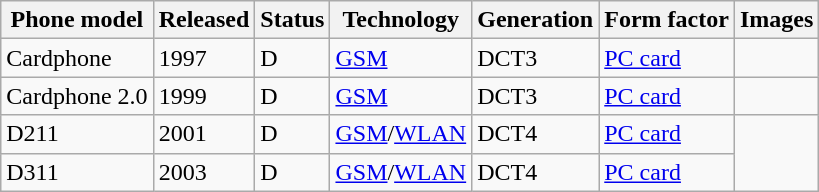<table class="wikitable sortable">
<tr>
<th>Phone model</th>
<th>Released</th>
<th>Status</th>
<th>Technology</th>
<th>Generation</th>
<th>Form factor</th>
<th>Images</th>
</tr>
<tr>
<td>Cardphone</td>
<td>1997</td>
<td>D</td>
<td><a href='#'>GSM</a></td>
<td>DCT3</td>
<td><a href='#'>PC card</a></td>
</tr>
<tr>
<td>Cardphone 2.0</td>
<td>1999</td>
<td>D</td>
<td><a href='#'>GSM</a></td>
<td>DCT3</td>
<td><a href='#'>PC card</a></td>
<td></td>
</tr>
<tr>
<td>D211</td>
<td>2001</td>
<td>D</td>
<td><a href='#'>GSM</a>/<a href='#'>WLAN</a></td>
<td>DCT4</td>
<td><a href='#'>PC card</a></td>
</tr>
<tr>
<td>D311</td>
<td>2003</td>
<td>D</td>
<td><a href='#'>GSM</a>/<a href='#'>WLAN</a></td>
<td>DCT4</td>
<td><a href='#'>PC card</a></td>
</tr>
</table>
